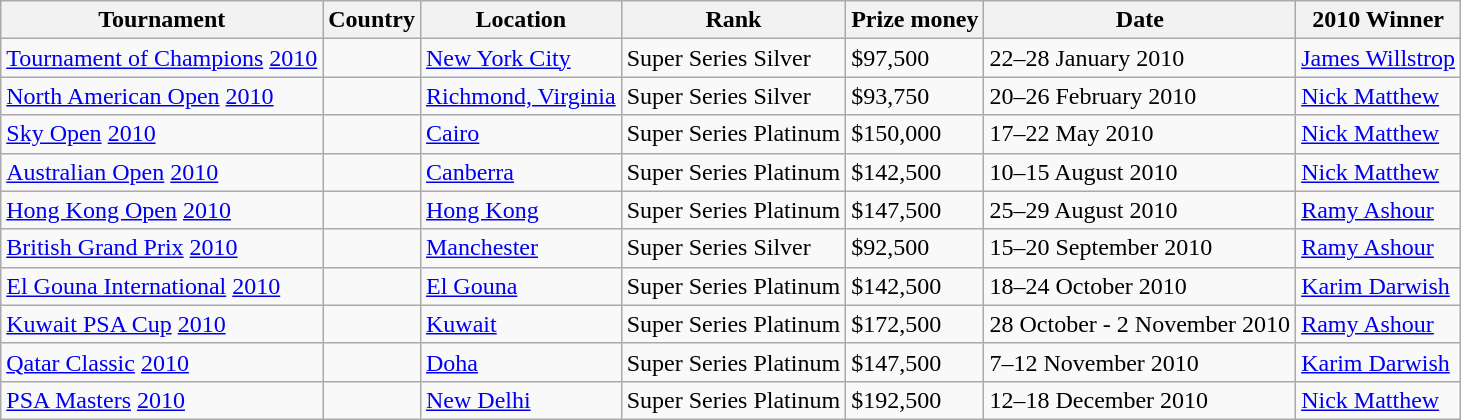<table class=wikitable>
<tr>
<th>Tournament</th>
<th>Country</th>
<th>Location</th>
<th>Rank</th>
<th>Prize money</th>
<th>Date</th>
<th>2010 Winner</th>
</tr>
<tr>
<td><a href='#'>Tournament of Champions</a> <a href='#'>2010</a></td>
<td></td>
<td><a href='#'>New York City</a></td>
<td>Super Series Silver</td>
<td>$97,500</td>
<td>22–28 January 2010</td>
<td> <a href='#'>James Willstrop</a></td>
</tr>
<tr>
<td><a href='#'>North American Open</a> <a href='#'>2010</a></td>
<td></td>
<td><a href='#'>Richmond, Virginia</a></td>
<td>Super Series Silver</td>
<td>$93,750</td>
<td>20–26 February 2010</td>
<td> <a href='#'>Nick Matthew</a></td>
</tr>
<tr>
<td><a href='#'>Sky Open</a> <a href='#'>2010</a></td>
<td></td>
<td><a href='#'>Cairo</a></td>
<td>Super Series Platinum</td>
<td>$150,000</td>
<td>17–22 May 2010</td>
<td> <a href='#'>Nick Matthew</a></td>
</tr>
<tr>
<td><a href='#'>Australian Open</a> <a href='#'>2010</a></td>
<td></td>
<td><a href='#'>Canberra</a></td>
<td>Super Series Platinum</td>
<td>$142,500</td>
<td>10–15 August 2010</td>
<td> <a href='#'>Nick Matthew</a></td>
</tr>
<tr>
<td><a href='#'>Hong Kong Open</a> <a href='#'>2010</a></td>
<td></td>
<td><a href='#'>Hong Kong</a></td>
<td>Super Series Platinum</td>
<td>$147,500</td>
<td>25–29 August 2010</td>
<td> <a href='#'>Ramy Ashour</a></td>
</tr>
<tr>
<td><a href='#'>British Grand Prix</a> <a href='#'>2010</a></td>
<td></td>
<td><a href='#'>Manchester</a></td>
<td>Super Series Silver</td>
<td>$92,500</td>
<td>15–20 September 2010</td>
<td> <a href='#'>Ramy Ashour</a></td>
</tr>
<tr>
<td><a href='#'>El Gouna International</a> <a href='#'>2010</a></td>
<td></td>
<td><a href='#'>El Gouna</a></td>
<td>Super Series Platinum</td>
<td>$142,500</td>
<td>18–24 October 2010</td>
<td> <a href='#'>Karim Darwish</a></td>
</tr>
<tr>
<td><a href='#'>Kuwait PSA Cup</a> <a href='#'>2010</a></td>
<td></td>
<td><a href='#'>Kuwait</a></td>
<td>Super Series Platinum</td>
<td>$172,500</td>
<td>28 October - 2 November 2010</td>
<td> <a href='#'>Ramy Ashour</a></td>
</tr>
<tr>
<td><a href='#'>Qatar Classic</a> <a href='#'>2010</a></td>
<td></td>
<td><a href='#'>Doha</a></td>
<td>Super Series Platinum</td>
<td>$147,500</td>
<td>7–12 November 2010</td>
<td> <a href='#'>Karim Darwish</a></td>
</tr>
<tr>
<td><a href='#'>PSA Masters</a> <a href='#'>2010</a></td>
<td></td>
<td><a href='#'>New Delhi</a></td>
<td>Super Series Platinum</td>
<td>$192,500</td>
<td>12–18 December 2010</td>
<td> <a href='#'>Nick Matthew</a></td>
</tr>
</table>
